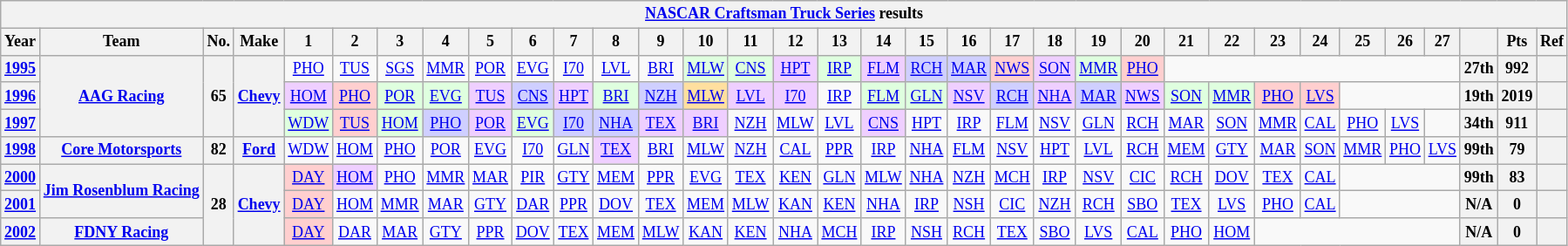<table class="wikitable" style="text-align:center; font-size:75%">
<tr>
<th colspan=34><a href='#'>NASCAR Craftsman Truck Series</a> results</th>
</tr>
<tr>
<th>Year</th>
<th>Team</th>
<th>No.</th>
<th>Make</th>
<th>1</th>
<th>2</th>
<th>3</th>
<th>4</th>
<th>5</th>
<th>6</th>
<th>7</th>
<th>8</th>
<th>9</th>
<th>10</th>
<th>11</th>
<th>12</th>
<th>13</th>
<th>14</th>
<th>15</th>
<th>16</th>
<th>17</th>
<th>18</th>
<th>19</th>
<th>20</th>
<th>21</th>
<th>22</th>
<th>23</th>
<th>24</th>
<th>25</th>
<th>26</th>
<th>27</th>
<th></th>
<th>Pts</th>
<th>Ref</th>
</tr>
<tr>
<th><a href='#'>1995</a></th>
<th rowspan=3><a href='#'>AAG Racing</a></th>
<th rowspan=3>65</th>
<th rowspan=3><a href='#'>Chevy</a></th>
<td><a href='#'>PHO</a></td>
<td><a href='#'>TUS</a></td>
<td><a href='#'>SGS</a></td>
<td><a href='#'>MMR</a></td>
<td><a href='#'>POR</a></td>
<td><a href='#'>EVG</a></td>
<td><a href='#'>I70</a></td>
<td><a href='#'>LVL</a></td>
<td><a href='#'>BRI</a></td>
<td style="background:#DFFFDF;"><a href='#'>MLW</a><br></td>
<td style="background:#DFFFDF;"><a href='#'>CNS</a><br></td>
<td style="background:#EFCFFF;"><a href='#'>HPT</a><br></td>
<td style="background:#DFFFDF;"><a href='#'>IRP</a><br></td>
<td style="background:#EFCFFF;"><a href='#'>FLM</a><br></td>
<td style="background:#CFCFFF;"><a href='#'>RCH</a><br></td>
<td style="background:#CFCFFF;"><a href='#'>MAR</a><br></td>
<td style="background:#FFCFCF;"><a href='#'>NWS</a><br></td>
<td style="background:#EFCFFF;"><a href='#'>SON</a><br></td>
<td style="background:#DFFFDF;"><a href='#'>MMR</a><br></td>
<td style="background:#FFCFCF;"><a href='#'>PHO</a><br></td>
<td colspan=7></td>
<th>27th</th>
<th>992</th>
<th></th>
</tr>
<tr>
<th><a href='#'>1996</a></th>
<td style="background:#EFCFFF;"><a href='#'>HOM</a><br></td>
<td style="background:#FFCFCF;"><a href='#'>PHO</a><br></td>
<td style="background:#DFFFDF;"><a href='#'>POR</a><br></td>
<td style="background:#DFFFDF;"><a href='#'>EVG</a><br></td>
<td style="background:#EFCFFF;"><a href='#'>TUS</a><br></td>
<td style="background:#CFCFFF;"><a href='#'>CNS</a><br></td>
<td style="background:#EFCFFF;"><a href='#'>HPT</a><br></td>
<td style="background:#DFFFDF;"><a href='#'>BRI</a><br></td>
<td style="background:#CFCFFF;"><a href='#'>NZH</a><br></td>
<td style="background:#FFDF9F;"><a href='#'>MLW</a><br></td>
<td style="background:#EFCFFF;"><a href='#'>LVL</a><br></td>
<td style="background:#EFCFFF;"><a href='#'>I70</a><br></td>
<td><a href='#'>IRP</a></td>
<td style="background:#DFFFDF;"><a href='#'>FLM</a><br></td>
<td style="background:#DFFFDF;"><a href='#'>GLN</a><br></td>
<td style="background:#EFCFFF;"><a href='#'>NSV</a><br></td>
<td style="background:#CFCFFF;"><a href='#'>RCH</a><br></td>
<td style="background:#EFCFFF;"><a href='#'>NHA</a><br></td>
<td style="background:#CFCFFF;"><a href='#'>MAR</a><br></td>
<td style="background:#EFCFFF;"><a href='#'>NWS</a><br></td>
<td style="background:#DFFFDF;"><a href='#'>SON</a><br></td>
<td style="background:#DFFFDF;"><a href='#'>MMR</a><br></td>
<td style="background:#FFCFCF;"><a href='#'>PHO</a><br></td>
<td style="background:#FFCFCF;"><a href='#'>LVS</a><br></td>
<td colspan=3></td>
<th>19th</th>
<th>2019</th>
<th></th>
</tr>
<tr>
<th><a href='#'>1997</a></th>
<td style="background:#DFFFDF;"><a href='#'>WDW</a><br></td>
<td style="background:#FFCFCF;"><a href='#'>TUS</a><br></td>
<td style="background:#DFFFDF;"><a href='#'>HOM</a><br></td>
<td style="background:#CFCFFF;"><a href='#'>PHO</a><br></td>
<td style="background:#EFCFFF;"><a href='#'>POR</a><br></td>
<td style="background:#DFFFDF;"><a href='#'>EVG</a><br></td>
<td style="background:#CFCFFF;"><a href='#'>I70</a><br></td>
<td style="background:#CFCFFF;"><a href='#'>NHA</a><br></td>
<td style="background:#EFCFFF;"><a href='#'>TEX</a><br></td>
<td style="background:#EFCFFF;"><a href='#'>BRI</a><br></td>
<td><a href='#'>NZH</a></td>
<td><a href='#'>MLW</a></td>
<td><a href='#'>LVL</a></td>
<td style="background:#EFCFFF;"><a href='#'>CNS</a><br></td>
<td><a href='#'>HPT</a></td>
<td><a href='#'>IRP</a></td>
<td><a href='#'>FLM</a></td>
<td><a href='#'>NSV</a></td>
<td><a href='#'>GLN</a></td>
<td><a href='#'>RCH</a></td>
<td><a href='#'>MAR</a></td>
<td><a href='#'>SON</a></td>
<td><a href='#'>MMR</a></td>
<td><a href='#'>CAL</a></td>
<td><a href='#'>PHO</a></td>
<td><a href='#'>LVS</a></td>
<td></td>
<th>34th</th>
<th>911</th>
<th></th>
</tr>
<tr>
<th><a href='#'>1998</a></th>
<th><a href='#'>Core Motorsports</a></th>
<th>82</th>
<th><a href='#'>Ford</a></th>
<td><a href='#'>WDW</a></td>
<td><a href='#'>HOM</a></td>
<td><a href='#'>PHO</a></td>
<td><a href='#'>POR</a></td>
<td><a href='#'>EVG</a></td>
<td><a href='#'>I70</a></td>
<td><a href='#'>GLN</a></td>
<td style="background:#EFCFFF;"><a href='#'>TEX</a><br></td>
<td><a href='#'>BRI</a></td>
<td><a href='#'>MLW</a></td>
<td><a href='#'>NZH</a></td>
<td><a href='#'>CAL</a></td>
<td><a href='#'>PPR</a></td>
<td><a href='#'>IRP</a></td>
<td><a href='#'>NHA</a></td>
<td><a href='#'>FLM</a></td>
<td><a href='#'>NSV</a></td>
<td><a href='#'>HPT</a></td>
<td><a href='#'>LVL</a></td>
<td><a href='#'>RCH</a></td>
<td><a href='#'>MEM</a></td>
<td><a href='#'>GTY</a></td>
<td><a href='#'>MAR</a></td>
<td><a href='#'>SON</a></td>
<td><a href='#'>MMR</a></td>
<td><a href='#'>PHO</a></td>
<td><a href='#'>LVS</a></td>
<th>99th</th>
<th>79</th>
<th></th>
</tr>
<tr>
<th><a href='#'>2000</a></th>
<th rowspan=2><a href='#'>Jim Rosenblum Racing</a></th>
<th rowspan=3>28</th>
<th rowspan=3><a href='#'>Chevy</a></th>
<td style="background:#FFCFCF;"><a href='#'>DAY</a><br></td>
<td style="background:#EFCFFF;"><a href='#'>HOM</a><br></td>
<td><a href='#'>PHO</a></td>
<td><a href='#'>MMR</a></td>
<td><a href='#'>MAR</a></td>
<td><a href='#'>PIR</a></td>
<td><a href='#'>GTY</a></td>
<td><a href='#'>MEM</a></td>
<td><a href='#'>PPR</a></td>
<td><a href='#'>EVG</a></td>
<td><a href='#'>TEX</a></td>
<td><a href='#'>KEN</a></td>
<td><a href='#'>GLN</a></td>
<td><a href='#'>MLW</a></td>
<td><a href='#'>NHA</a></td>
<td><a href='#'>NZH</a></td>
<td><a href='#'>MCH</a></td>
<td><a href='#'>IRP</a></td>
<td><a href='#'>NSV</a></td>
<td><a href='#'>CIC</a></td>
<td><a href='#'>RCH</a></td>
<td><a href='#'>DOV</a></td>
<td><a href='#'>TEX</a></td>
<td><a href='#'>CAL</a></td>
<td colspan=3></td>
<th>99th</th>
<th>83</th>
<th></th>
</tr>
<tr>
<th><a href='#'>2001</a></th>
<td style="background:#FFCFCF;"><a href='#'>DAY</a><br></td>
<td><a href='#'>HOM</a></td>
<td><a href='#'>MMR</a></td>
<td><a href='#'>MAR</a></td>
<td><a href='#'>GTY</a></td>
<td><a href='#'>DAR</a></td>
<td><a href='#'>PPR</a></td>
<td><a href='#'>DOV</a></td>
<td><a href='#'>TEX</a></td>
<td><a href='#'>MEM</a></td>
<td><a href='#'>MLW</a></td>
<td><a href='#'>KAN</a></td>
<td><a href='#'>KEN</a></td>
<td><a href='#'>NHA</a></td>
<td><a href='#'>IRP</a></td>
<td><a href='#'>NSH</a></td>
<td><a href='#'>CIC</a></td>
<td><a href='#'>NZH</a></td>
<td><a href='#'>RCH</a></td>
<td><a href='#'>SBO</a></td>
<td><a href='#'>TEX</a></td>
<td><a href='#'>LVS</a></td>
<td><a href='#'>PHO</a></td>
<td><a href='#'>CAL</a></td>
<td colspan=3></td>
<th>N/A</th>
<th>0</th>
<th></th>
</tr>
<tr>
<th><a href='#'>2002</a></th>
<th><a href='#'>FDNY Racing</a></th>
<td style="background:#FFCFCF;"><a href='#'>DAY</a><br></td>
<td><a href='#'>DAR</a></td>
<td><a href='#'>MAR</a></td>
<td><a href='#'>GTY</a></td>
<td><a href='#'>PPR</a></td>
<td><a href='#'>DOV</a></td>
<td><a href='#'>TEX</a></td>
<td><a href='#'>MEM</a></td>
<td><a href='#'>MLW</a></td>
<td><a href='#'>KAN</a></td>
<td><a href='#'>KEN</a></td>
<td><a href='#'>NHA</a></td>
<td><a href='#'>MCH</a></td>
<td><a href='#'>IRP</a></td>
<td><a href='#'>NSH</a></td>
<td><a href='#'>RCH</a></td>
<td><a href='#'>TEX</a></td>
<td><a href='#'>SBO</a></td>
<td><a href='#'>LVS</a></td>
<td><a href='#'>CAL</a></td>
<td><a href='#'>PHO</a></td>
<td><a href='#'>HOM</a></td>
<td colspan=5></td>
<th>N/A</th>
<th>0</th>
<th></th>
</tr>
</table>
